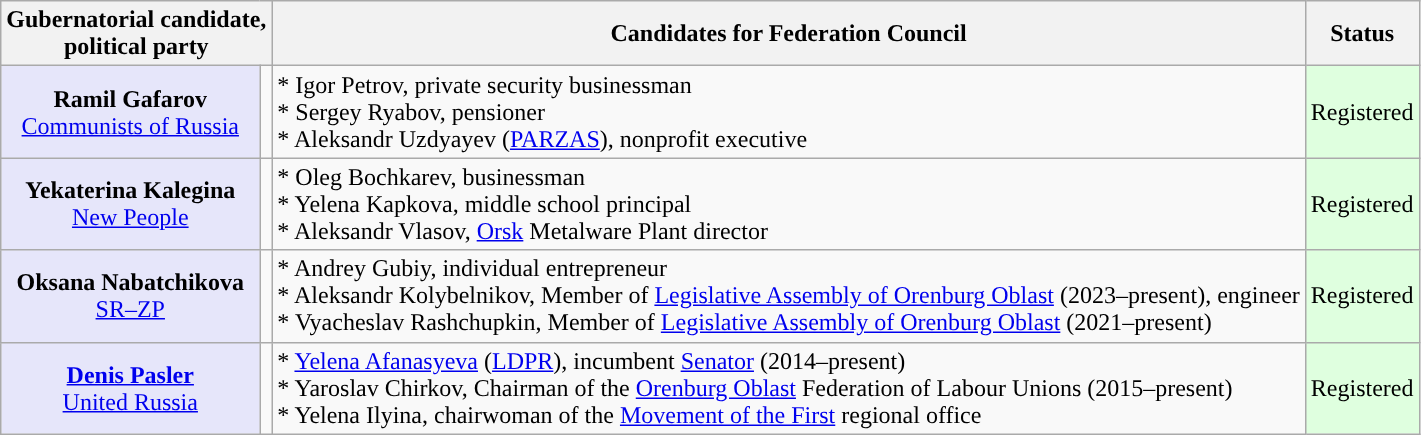<table class="wikitable" style="text-align:center;">
<tr>
<th colspan="2">Gubernatorial candidate,<br>political party</th>
<th>Candidates for Federation Council</th>
<th>Status</th>
</tr>
<tr>
<td style="background:lavender;"><strong>Ramil Gafarov</strong><br><a href='#'>Communists of Russia</a></td>
<td style="background-color:"></td>
<td align=left>* Igor Petrov, private security businessman<br> * Sergey Ryabov, pensioner<br> * Aleksandr Uzdyayev (<a href='#'>PARZAS</a>), nonprofit executive</td>
<td bgcolor="#DFFFDF">Registered</td>
</tr>
<tr>
<td style="background:lavender;"><strong>Yekaterina Kalegina</strong><br><a href='#'>New People</a></td>
<td style="background-color:"></td>
<td align=left>* Oleg Bochkarev, businessman<br> * Yelena Kapkova, middle school principal<br> * Aleksandr Vlasov, <a href='#'>Orsk</a> Metalware Plant director</td>
<td bgcolor="#DFFFDF">Registered</td>
</tr>
<tr>
<td style="background:lavender;"><strong>Oksana Nabatchikova</strong><br><a href='#'>SR–ZP</a></td>
<td style="background-color:"></td>
<td align=left>* Andrey Gubiy, individual entrepreneur<br> * Aleksandr Kolybelnikov, Member of <a href='#'>Legislative Assembly of Orenburg Oblast</a> (2023–present), engineer<br> * Vyacheslav Rashchupkin, Member of <a href='#'>Legislative Assembly of Orenburg Oblast</a> (2021–present)</td>
<td bgcolor="#DFFFDF">Registered</td>
</tr>
<tr>
<td style="background:lavender;"><strong><a href='#'>Denis Pasler</a></strong><br><a href='#'>United Russia</a></td>
<td style="background-color:"></td>
<td align=left>* <a href='#'>Yelena Afanasyeva</a> (<a href='#'>LDPR</a>), incumbent <a href='#'>Senator</a> (2014–present)<br> * Yaroslav Chirkov, Chairman of the <a href='#'>Orenburg Oblast</a> Federation of Labour Unions (2015–present)<br> * Yelena Ilyina, chairwoman of the <a href='#'>Movement of the First</a> regional office</td>
<td bgcolor="#DFFFDF">Registered</td>
</tr>
</table>
